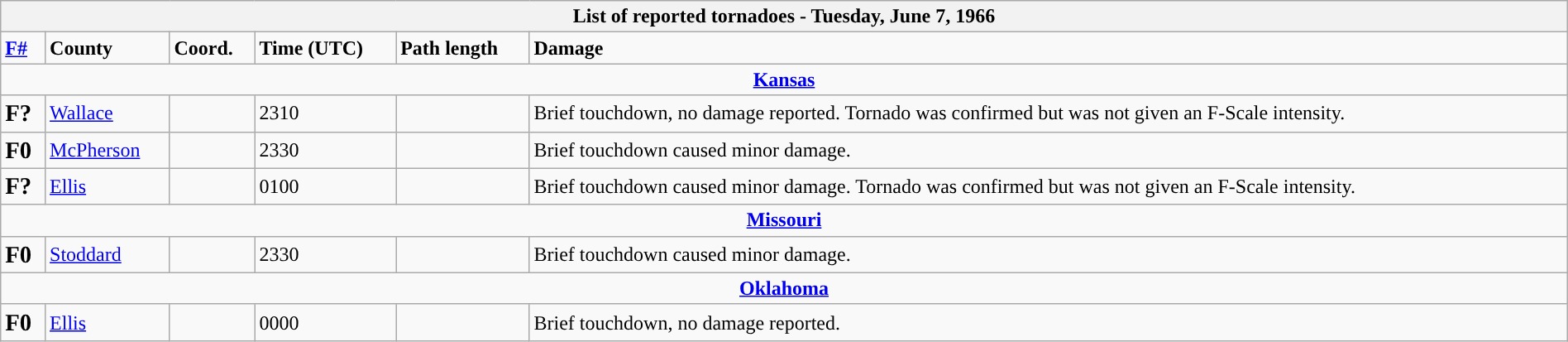<table class="wikitable collapsible" style="width:100%;">
<tr>
<th colspan="6">List of reported tornadoes - Tuesday, June 7, 1966</th>
</tr>
<tr>
<td><strong><a href='#'>F#</a></strong></td>
<td><strong>County</strong></td>
<td><strong>Coord.</strong></td>
<td><strong>Time (UTC)</strong></td>
<td><strong>Path length</strong></td>
<td><strong>Damage</strong></td>
</tr>
<tr>
<td colspan="6" style="text-align:center;"><strong><a href='#'>Kansas</a></strong></td>
</tr>
<tr>
<td><big><strong>F?</strong></big></td>
<td><a href='#'>Wallace</a></td>
<td></td>
<td>2310</td>
<td></td>
<td>Brief touchdown, no damage reported. Tornado was confirmed but was not given an F-Scale intensity.</td>
</tr>
<tr>
<td><big><strong>F0</strong></big></td>
<td><a href='#'>McPherson</a></td>
<td></td>
<td>2330</td>
<td></td>
<td>Brief touchdown caused minor damage.</td>
</tr>
<tr>
<td><big><strong>F?</strong></big></td>
<td><a href='#'>Ellis</a></td>
<td></td>
<td>0100</td>
<td></td>
<td>Brief touchdown caused minor damage. Tornado was confirmed but was not given an F-Scale intensity.</td>
</tr>
<tr>
<td colspan="6" style="text-align:center;"><strong><a href='#'>Missouri</a></strong></td>
</tr>
<tr>
<td><big><strong>F0</strong></big></td>
<td><a href='#'>Stoddard</a></td>
<td></td>
<td>2330</td>
<td></td>
<td>Brief touchdown caused minor damage.</td>
</tr>
<tr>
<td colspan="6" style="text-align:center;"><strong><a href='#'>Oklahoma</a></strong></td>
</tr>
<tr>
<td><big><strong>F0</strong></big></td>
<td><a href='#'>Ellis</a></td>
<td></td>
<td>0000</td>
<td></td>
<td>Brief touchdown, no damage reported.</td>
</tr>
</table>
